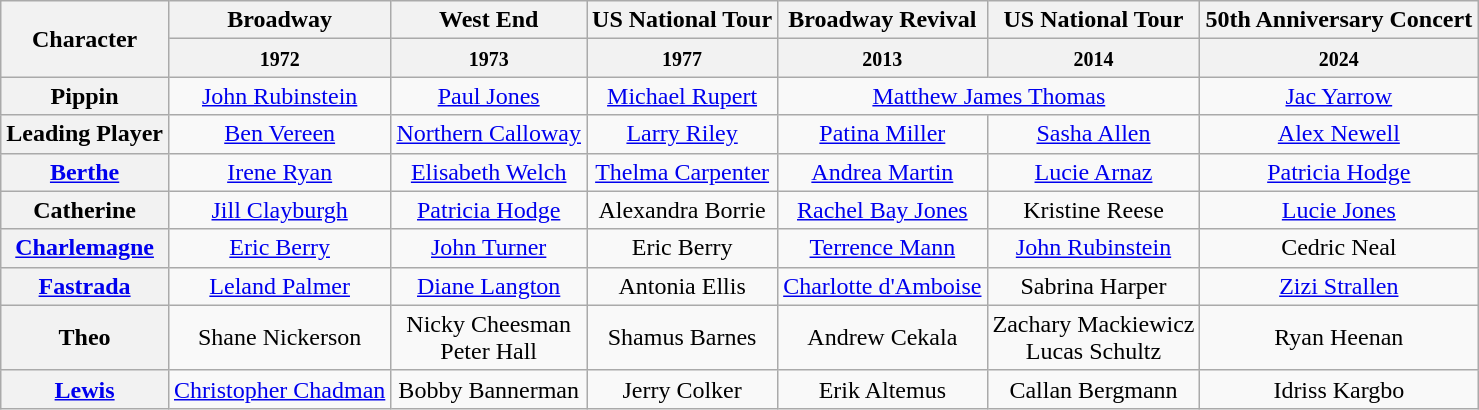<table class="wikitable">
<tr>
<th rowspan="2">Character</th>
<th>Broadway</th>
<th>West End</th>
<th>US National Tour</th>
<th>Broadway Revival</th>
<th>US National Tour</th>
<th>50th Anniversary Concert</th>
</tr>
<tr>
<th><small>1972</small></th>
<th><small>1973</small></th>
<th><small>1977</small></th>
<th><small>2013</small></th>
<th><small>2014</small></th>
<th><small>2024</small></th>
</tr>
<tr>
<th>Pippin</th>
<td align=center><a href='#'>John Rubinstein</a></td>
<td align=center><a href='#'>Paul Jones</a></td>
<td align=center><a href='#'>Michael Rupert</a></td>
<td align=center colspan="2"><a href='#'>Matthew James Thomas</a></td>
<td align=center><a href='#'>Jac Yarrow</a></td>
</tr>
<tr>
<th>Leading Player</th>
<td align=center><a href='#'>Ben Vereen</a></td>
<td align=center><a href='#'>Northern Calloway</a></td>
<td align=center><a href='#'>Larry Riley</a></td>
<td align=center><a href='#'>Patina Miller</a></td>
<td align=center><a href='#'>Sasha Allen</a></td>
<td align=center><a href='#'>Alex Newell</a></td>
</tr>
<tr>
<th><a href='#'>Berthe</a></th>
<td align=center><a href='#'>Irene Ryan</a></td>
<td align=center><a href='#'>Elisabeth Welch</a></td>
<td align=center><a href='#'>Thelma Carpenter</a></td>
<td align=center><a href='#'>Andrea Martin</a></td>
<td align=center><a href='#'>Lucie Arnaz</a></td>
<td align=center><a href='#'>Patricia Hodge</a></td>
</tr>
<tr>
<th>Catherine</th>
<td align=center><a href='#'>Jill Clayburgh</a></td>
<td align=center><a href='#'>Patricia Hodge</a></td>
<td align=center>Alexandra Borrie</td>
<td align=center><a href='#'>Rachel Bay Jones</a></td>
<td align=center>Kristine Reese</td>
<td align=center><a href='#'>Lucie Jones</a></td>
</tr>
<tr>
<th><a href='#'>Charlemagne</a></th>
<td align=center><a href='#'>Eric Berry</a></td>
<td align=center><a href='#'>John Turner</a></td>
<td align=center>Eric Berry</td>
<td align=center><a href='#'>Terrence Mann</a></td>
<td align=center><a href='#'>John Rubinstein</a></td>
<td align=center>Cedric Neal</td>
</tr>
<tr>
<th><a href='#'>Fastrada</a></th>
<td align=center><a href='#'>Leland Palmer</a></td>
<td align=center><a href='#'>Diane Langton</a></td>
<td align=center>Antonia Ellis</td>
<td align=center><a href='#'>Charlotte d'Amboise</a></td>
<td align=center>Sabrina Harper</td>
<td align=center><a href='#'>Zizi Strallen</a></td>
</tr>
<tr>
<th>Theo</th>
<td align=center>Shane Nickerson</td>
<td align=center>Nicky Cheesman<br>Peter Hall</td>
<td align=center>Shamus Barnes</td>
<td align=center>Andrew Cekala</td>
<td align=center>Zachary Mackiewicz<br>Lucas Schultz</td>
<td align=center>Ryan Heenan</td>
</tr>
<tr>
<th><a href='#'>Lewis</a></th>
<td align=center><a href='#'>Christopher Chadman</a></td>
<td align=center>Bobby Bannerman</td>
<td align=center>Jerry Colker</td>
<td align=center>Erik Altemus</td>
<td align=center>Callan Bergmann</td>
<td align=center>Idriss Kargbo</td>
</tr>
</table>
